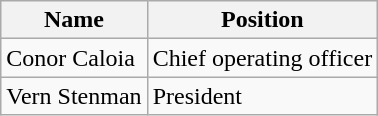<table class="wikitable">
<tr>
<th>Name</th>
<th>Position</th>
</tr>
<tr>
<td> Conor Caloia</td>
<td>Chief operating officer</td>
</tr>
<tr>
<td> Vern Stenman</td>
<td>President</td>
</tr>
</table>
